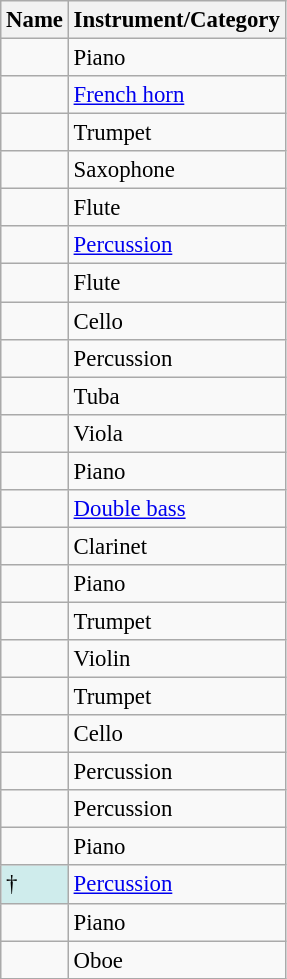<table class="wikitable sortable" style="font-size: 95%">
<tr>
<th>Name</th>
<th>Instrument/Category</th>
</tr>
<tr>
<td></td>
<td>Piano</td>
</tr>
<tr>
<td></td>
<td><a href='#'>French horn</a></td>
</tr>
<tr>
<td><strong></strong></td>
<td>Trumpet</td>
</tr>
<tr>
<td></td>
<td>Saxophone</td>
</tr>
<tr>
<td><strong></strong></td>
<td>Flute</td>
</tr>
<tr>
<td></td>
<td><a href='#'>Percussion</a></td>
</tr>
<tr>
<td></td>
<td>Flute</td>
</tr>
<tr>
<td></td>
<td>Cello</td>
</tr>
<tr>
<td></td>
<td>Percussion</td>
</tr>
<tr>
<td></td>
<td>Tuba</td>
</tr>
<tr>
<td></td>
<td>Viola</td>
</tr>
<tr>
<td><strong></strong></td>
<td>Piano</td>
</tr>
<tr>
<td></td>
<td><a href='#'>Double bass</a></td>
</tr>
<tr>
<td></td>
<td>Clarinet</td>
</tr>
<tr>
<td></td>
<td>Piano</td>
</tr>
<tr>
<td></td>
<td>Trumpet</td>
</tr>
<tr>
<td></td>
<td>Violin</td>
</tr>
<tr>
<td></td>
<td>Trumpet</td>
</tr>
<tr>
<td><strong></strong></td>
<td>Cello</td>
</tr>
<tr>
<td></td>
<td>Percussion</td>
</tr>
<tr>
<td></td>
<td>Percussion</td>
</tr>
<tr>
<td></td>
<td>Piano</td>
</tr>
<tr>
<td bgcolor="#CFECEC"><strong></strong>†</td>
<td><a href='#'>Percussion</a></td>
</tr>
<tr>
<td></td>
<td>Piano</td>
</tr>
<tr>
<td></td>
<td>Oboe</td>
</tr>
</table>
